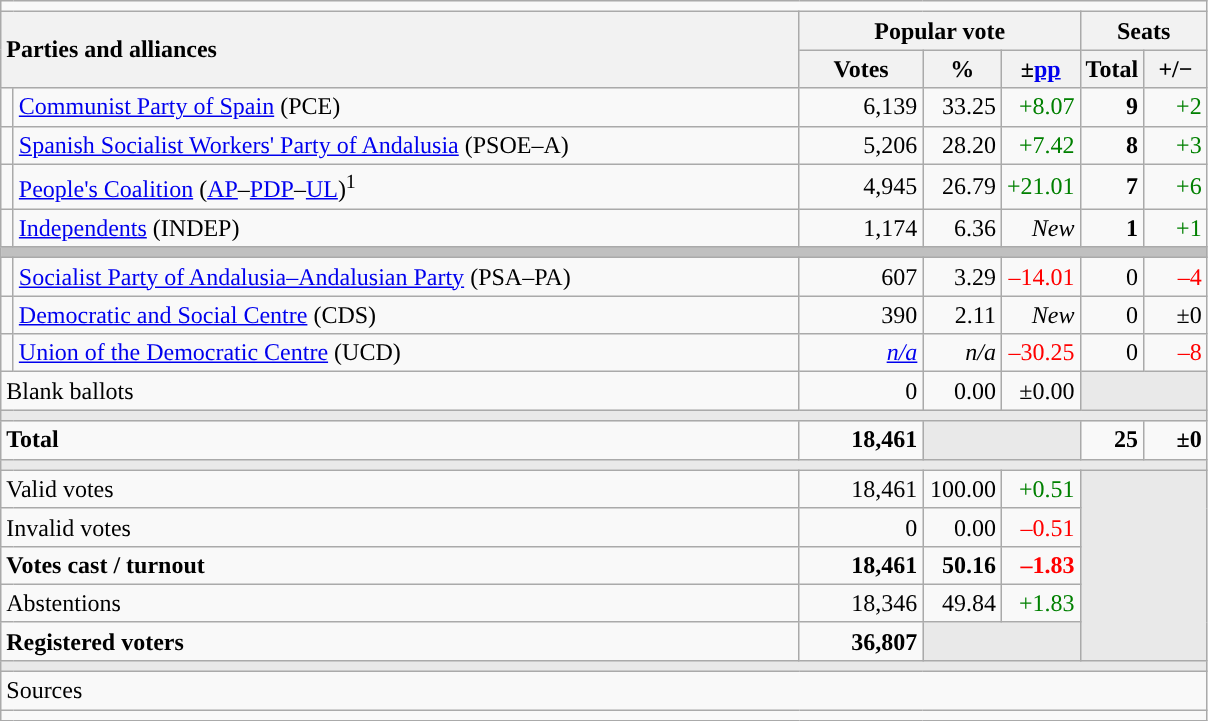<table class="wikitable" style="text-align:right;">
<tr>
<td colspan="7"></td>
</tr>
<tr>
<th style="text-align:left;" rowspan="2" colspan="2" width="525">Parties and alliances</th>
<th colspan="3">Popular vote</th>
<th colspan="2">Seats</th>
</tr>
<tr>
<th width="75">Votes</th>
<th width="45">%</th>
<th width="45">±<a href='#'>pp</a></th>
<th width="35">Total</th>
<th width="35">+/−</th>
</tr>
<tr>
<td width="1" style="color:inherit;background:"></td>
<td align="left"><a href='#'>Communist Party of Spain</a> (PCE)</td>
<td>6,139</td>
<td>33.25</td>
<td style="color:green;">+8.07</td>
<td><strong>9</strong></td>
<td style="color:green;">+2</td>
</tr>
<tr>
<td style="color:inherit;background:"></td>
<td align="left"><a href='#'>Spanish Socialist Workers' Party of Andalusia</a> (PSOE–A)</td>
<td>5,206</td>
<td>28.20</td>
<td style="color:green;">+7.42</td>
<td><strong>8</strong></td>
<td style="color:green;">+3</td>
</tr>
<tr>
<td style="color:inherit;background:"></td>
<td align="left"><a href='#'>People's Coalition</a> (<a href='#'>AP</a>–<a href='#'>PDP</a>–<a href='#'>UL</a>)<sup>1</sup></td>
<td>4,945</td>
<td>26.79</td>
<td style="color:green;">+21.01</td>
<td><strong>7</strong></td>
<td style="color:green;">+6</td>
</tr>
<tr>
<td style="color:inherit;background:"></td>
<td align="left"><a href='#'>Independents</a> (INDEP)</td>
<td>1,174</td>
<td>6.36</td>
<td><em>New</em></td>
<td><strong>1</strong></td>
<td style="color:green;">+1</td>
</tr>
<tr>
<td colspan="7" bgcolor="#C0C0C0"></td>
</tr>
<tr>
<td style="color:inherit;background:"></td>
<td align="left"><a href='#'>Socialist Party of Andalusia–Andalusian Party</a> (PSA–PA)</td>
<td>607</td>
<td>3.29</td>
<td style="color:red;">–14.01</td>
<td>0</td>
<td style="color:red;">–4</td>
</tr>
<tr>
<td style="color:inherit;background:"></td>
<td align="left"><a href='#'>Democratic and Social Centre</a> (CDS)</td>
<td>390</td>
<td>2.11</td>
<td><em>New</em></td>
<td>0</td>
<td>±0</td>
</tr>
<tr>
<td style="color:inherit;background:"></td>
<td align="left"><a href='#'>Union of the Democratic Centre</a> (UCD)</td>
<td><em><a href='#'>n/a</a></em></td>
<td><em>n/a</em></td>
<td style="color:red;">–30.25</td>
<td>0</td>
<td style="color:red;">–8</td>
</tr>
<tr>
<td align="left" colspan="2">Blank ballots</td>
<td>0</td>
<td>0.00</td>
<td>±0.00</td>
<td bgcolor="#E9E9E9" colspan="2"></td>
</tr>
<tr>
<td colspan="7" bgcolor="#E9E9E9"></td>
</tr>
<tr style="font-weight:bold;">
<td align="left" colspan="2">Total</td>
<td>18,461</td>
<td bgcolor="#E9E9E9" colspan="2"></td>
<td>25</td>
<td>±0</td>
</tr>
<tr>
<td colspan="7" bgcolor="#E9E9E9"></td>
</tr>
<tr>
<td align="left" colspan="2">Valid votes</td>
<td>18,461</td>
<td>100.00</td>
<td style="color:green;">+0.51</td>
<td bgcolor="#E9E9E9" colspan="2" rowspan="5"></td>
</tr>
<tr>
<td align="left" colspan="2">Invalid votes</td>
<td>0</td>
<td>0.00</td>
<td style="color:red;">–0.51</td>
</tr>
<tr style="font-weight:bold;">
<td align="left" colspan="2">Votes cast / turnout</td>
<td>18,461</td>
<td>50.16</td>
<td style="color:red;">–1.83</td>
</tr>
<tr>
<td align="left" colspan="2">Abstentions</td>
<td>18,346</td>
<td>49.84</td>
<td style="color:green;">+1.83</td>
</tr>
<tr style="font-weight:bold;">
<td align="left" colspan="2">Registered voters</td>
<td>36,807</td>
<td bgcolor="#E9E9E9" colspan="2"></td>
</tr>
<tr>
<td colspan="7" bgcolor="#E9E9E9"></td>
</tr>
<tr>
<td align="left" colspan="7">Sources</td>
</tr>
<tr>
<td colspan="7" style="text-align:left; max-width:790px;"></td>
</tr>
</table>
